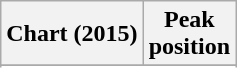<table class="wikitable sortable plainrowheaders" style="text-align:center;">
<tr>
<th>Chart (2015)</th>
<th>Peak<br>position</th>
</tr>
<tr>
</tr>
<tr>
</tr>
<tr>
</tr>
<tr>
</tr>
<tr>
</tr>
<tr>
</tr>
<tr>
</tr>
<tr>
</tr>
<tr>
</tr>
<tr>
</tr>
</table>
